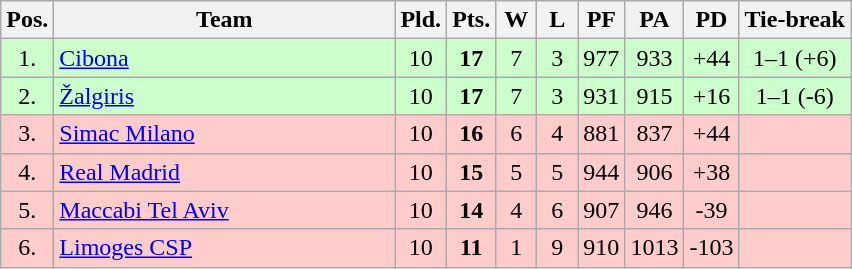<table class="wikitable" style="text-align:center">
<tr>
<th width=15>Pos.</th>
<th width=220>Team</th>
<th width=20>Pld.</th>
<th width=20>Pts.</th>
<th width=20>W</th>
<th width=20>L</th>
<th width=20>PF</th>
<th width=20>PA</th>
<th width=20>PD</th>
<th>Tie-break</th>
</tr>
<tr style="background: #ccffcc;">
<td>1.</td>
<td align=left> <a href='#'>Cibona</a></td>
<td>10</td>
<td><strong>17</strong></td>
<td>7</td>
<td>3</td>
<td>977</td>
<td>933</td>
<td>+44</td>
<td>1–1 (+6)</td>
</tr>
<tr style="background: #ccffcc;">
<td>2.</td>
<td align=left> <a href='#'>Žalgiris</a></td>
<td>10</td>
<td><strong>17</strong></td>
<td>7</td>
<td>3</td>
<td>931</td>
<td>915</td>
<td>+16</td>
<td>1–1 (-6)</td>
</tr>
<tr style="background: #ffcccc;">
<td>3.</td>
<td align=left> <a href='#'>Simac Milano</a></td>
<td>10</td>
<td><strong>16</strong></td>
<td>6</td>
<td>4</td>
<td>881</td>
<td>837</td>
<td>+44</td>
<td></td>
</tr>
<tr style="background: #ffcccc;">
<td>4.</td>
<td align=left> <a href='#'>Real Madrid</a></td>
<td>10</td>
<td><strong>15</strong></td>
<td>5</td>
<td>5</td>
<td>944</td>
<td>906</td>
<td>+38</td>
<td></td>
</tr>
<tr style="background:#ffcccc;">
<td>5.</td>
<td align=left> <a href='#'>Maccabi Tel Aviv</a></td>
<td>10</td>
<td><strong>14</strong></td>
<td>4</td>
<td>6</td>
<td>907</td>
<td>946</td>
<td>-39</td>
<td></td>
</tr>
<tr style="background:#ffcccc;">
<td>6.</td>
<td align=left> <a href='#'>Limoges CSP</a></td>
<td>10</td>
<td><strong>11</strong></td>
<td>1</td>
<td>9</td>
<td>910</td>
<td>1013</td>
<td>-103</td>
<td></td>
</tr>
</table>
